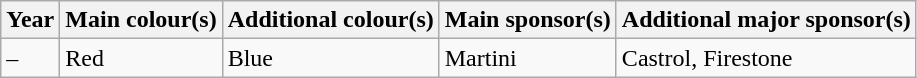<table class="wikitable">
<tr>
<th>Year</th>
<th>Main colour(s)</th>
<th>Additional colour(s)</th>
<th>Main sponsor(s)</th>
<th>Additional major sponsor(s)</th>
</tr>
<tr>
<td>–</td>
<td>Red</td>
<td>Blue</td>
<td>Martini</td>
<td>Castrol, Firestone</td>
</tr>
</table>
